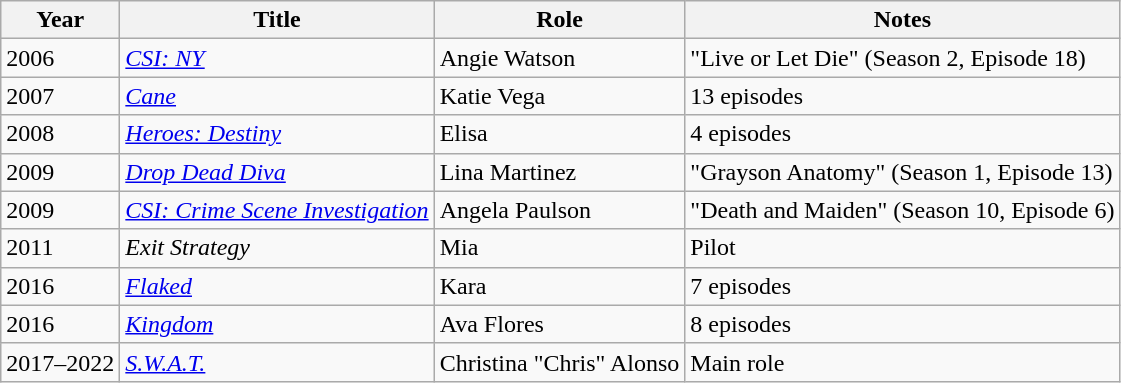<table class="wikitable sortable">
<tr>
<th>Year</th>
<th>Title</th>
<th>Role</th>
<th class="unsortable">Notes</th>
</tr>
<tr>
<td>2006</td>
<td><em><a href='#'>CSI: NY</a></em></td>
<td>Angie Watson</td>
<td>"Live or Let Die" (Season 2, Episode 18)</td>
</tr>
<tr>
<td>2007</td>
<td><em><a href='#'>Cane</a></em></td>
<td>Katie Vega</td>
<td>13 episodes</td>
</tr>
<tr>
<td>2008</td>
<td><em><a href='#'>Heroes: Destiny</a></em></td>
<td>Elisa</td>
<td>4 episodes</td>
</tr>
<tr>
<td>2009</td>
<td><em><a href='#'>Drop Dead Diva</a></em></td>
<td>Lina Martinez</td>
<td>"Grayson Anatomy" (Season 1, Episode 13)</td>
</tr>
<tr>
<td>2009</td>
<td><em><a href='#'>CSI: Crime Scene Investigation</a></em></td>
<td>Angela Paulson</td>
<td>"Death and Maiden" (Season 10, Episode 6)</td>
</tr>
<tr>
<td>2011</td>
<td><em>Exit Strategy</em></td>
<td>Mia</td>
<td>Pilot</td>
</tr>
<tr>
<td>2016</td>
<td><em><a href='#'>Flaked</a></em></td>
<td>Kara</td>
<td>7 episodes</td>
</tr>
<tr>
<td>2016</td>
<td><em><a href='#'>Kingdom</a></em></td>
<td>Ava Flores</td>
<td>8 episodes</td>
</tr>
<tr>
<td>2017–2022</td>
<td><em><a href='#'>S.W.A.T.</a></em></td>
<td>Christina "Chris" Alonso</td>
<td>Main role</td>
</tr>
</table>
